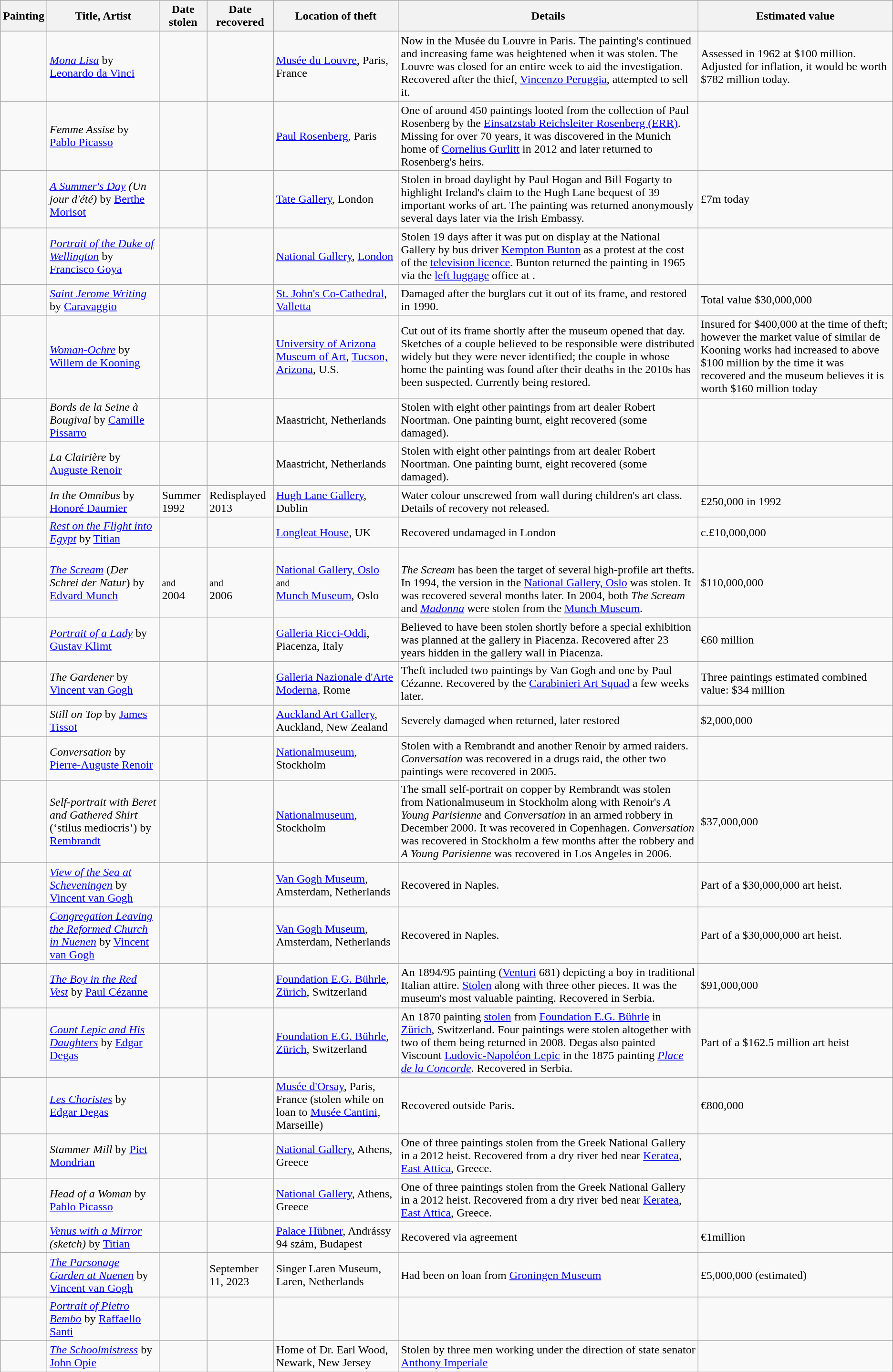<table class="wikitable sortable">
<tr>
<th>Painting</th>
<th>Title, Artist</th>
<th>Date stolen</th>
<th>Date recovered</th>
<th>Location of theft</th>
<th>Details</th>
<th>Estimated value</th>
</tr>
<tr>
<td></td>
<td><em><a href='#'>Mona Lisa</a></em> by <a href='#'>Leonardo da Vinci</a></td>
<td></td>
<td></td>
<td><a href='#'>Musée du Louvre</a>, Paris, France</td>
<td> Now in the Musée du Louvre in Paris. The painting's continued and increasing fame was heightened when it was stolen. The Louvre was closed for an entire week to aid the investigation. Recovered after the thief, <a href='#'>Vincenzo Peruggia</a>, attempted to sell it.</td>
<td>Assessed in 1962 at $100 million. Adjusted for inflation, it would be worth $782 million today.</td>
</tr>
<tr>
<td></td>
<td><em>Femme Assise</em> by <a href='#'>Pablo Picasso</a></td>
<td></td>
<td></td>
<td><a href='#'>Paul Rosenberg</a>, Paris</td>
<td>One of around 450 paintings looted from the collection of Paul Rosenberg by the <a href='#'>Einsatzstab Reichsleiter Rosenberg (ERR)</a>. Missing for over 70 years, it was discovered in the Munich home of <a href='#'>Cornelius Gurlitt</a> in 2012 and later returned to Rosenberg's heirs.</td>
<td></td>
</tr>
<tr>
<td></td>
<td><em><a href='#'>A Summer's Day</a></em> <em>(Un jour d'été)</em> by <a href='#'>Berthe Morisot</a></td>
<td></td>
<td></td>
<td><a href='#'>Tate Gallery</a>, London</td>
<td>Stolen in broad daylight by Paul Hogan and Bill Fogarty to highlight Ireland's claim to the Hugh Lane bequest of 39 important works of art. The painting was returned anonymously several days later via the Irish Embassy.</td>
<td>£7m today</td>
</tr>
<tr>
<td></td>
<td><em><a href='#'>Portrait of the Duke of Wellington</a></em> by <a href='#'>Francisco Goya</a></td>
<td></td>
<td></td>
<td><a href='#'>National Gallery</a>, <a href='#'>London</a></td>
<td>Stolen 19 days after it was put on display at the National Gallery by bus driver <a href='#'>Kempton Bunton</a> as a protest at the cost of the <a href='#'>television licence</a>. Bunton returned the painting in 1965 via the <a href='#'>left luggage</a> office at .</td>
<td></td>
</tr>
<tr>
<td></td>
<td><a href='#'><em>Saint Jerome Writing</em></a> by <a href='#'>Caravaggio</a></td>
<td></td>
<td></td>
<td><a href='#'>St. John's Co-Cathedral</a>, <a href='#'>Valletta</a></td>
<td>Damaged after the burglars cut it out of its frame, and restored in 1990.</td>
<td>Total value $30,000,000</td>
</tr>
<tr>
<td></td>
<td><em><a href='#'>Woman-Ochre</a></em> by <a href='#'>Willem de Kooning</a></td>
<td></td>
<td></td>
<td><a href='#'>University of Arizona Museum of Art</a>, <a href='#'>Tucson, Arizona</a>, U.S.</td>
<td>Cut out of its frame shortly after the museum opened that day. Sketches of a couple believed to be responsible were distributed widely but they were never identified; the couple in whose home the painting was found after their deaths in the 2010s has been suspected. Currently being restored.</td>
<td>Insured for $400,000 at the time of theft; however the market value of similar de Kooning works had increased to above $100 million by the time it was recovered and the museum believes it is worth $160 million today</td>
</tr>
<tr>
<td></td>
<td><em>Bords de la Seine à Bougival</em> by <a href='#'>Camille Pissarro</a></td>
<td></td>
<td></td>
<td>Maastricht, Netherlands</td>
<td>Stolen with eight other paintings from art dealer Robert Noortman. One painting burnt, eight recovered (some damaged).</td>
<td></td>
</tr>
<tr>
<td></td>
<td><em>La Clairière</em> by <a href='#'>Auguste Renoir</a></td>
<td></td>
<td></td>
<td>Maastricht, Netherlands</td>
<td>Stolen with eight other paintings from art dealer Robert Noortman. One painting burnt, eight recovered (some damaged).</td>
<td></td>
</tr>
<tr>
<td></td>
<td><em>In the Omnibus</em> by <a href='#'>Honoré Daumier</a></td>
<td>Summer 1992</td>
<td>Redisplayed 2013</td>
<td><a href='#'>Hugh Lane Gallery</a>, Dublin</td>
<td>Water colour unscrewed from wall during children's art class. Details of recovery not released.</td>
<td>£250,000 in 1992</td>
</tr>
<tr>
<td></td>
<td><em><a href='#'>Rest on the Flight into Egypt</a></em> by <a href='#'>Titian</a></td>
<td></td>
<td></td>
<td><a href='#'>Longleat House</a>, UK</td>
<td>Recovered undamaged in London</td>
<td>c.£10,000,000</td>
</tr>
<tr>
<td></td>
<td><em><a href='#'>The Scream</a></em> (<em>Der Schrei der Natur</em>) by <a href='#'>Edvard Munch</a> </td>
<td><br> <small>and</small><br> 2004</td>
<td><br> <small>and</small><br> 2006</td>
<td><a href='#'>National Gallery, Oslo</a> <br> <small>and</small><br> <a href='#'>Munch Museum</a>, Oslo  </td>
<td><br><em>The Scream</em> has been the target of several high-profile art thefts. In 1994, the version in the  <a href='#'>National Gallery, Oslo</a> was stolen. It was recovered several months later. In 2004, both <em>The Scream</em> and <a href='#'><em>Madonna</em></a> were stolen from the <a href='#'>Munch Museum</a>.</td>
<td>$110,000,000</td>
</tr>
<tr>
<td></td>
<td><em><a href='#'>Portrait of a Lady</a></em> by <a href='#'>Gustav Klimt</a></td>
<td></td>
<td></td>
<td><a href='#'>Galleria Ricci-Oddi</a>, Piacenza, Italy</td>
<td>Believed to have been stolen shortly before a special exhibition was planned at the gallery in Piacenza. Recovered after 23 years hidden in the gallery wall in Piacenza.</td>
<td>€60 million</td>
</tr>
<tr>
<td></td>
<td><em>The Gardener</em>  by <a href='#'>Vincent van Gogh</a></td>
<td></td>
<td></td>
<td><a href='#'>Galleria Nazionale d'Arte Moderna</a>, Rome</td>
<td>Theft included two paintings by Van Gogh and one by Paul Cézanne. Recovered by the <a href='#'>Carabinieri Art Squad</a> a few weeks later.</td>
<td>Three paintings estimated combined value: $34 million</td>
</tr>
<tr>
<td></td>
<td><em>Still on Top</em> by <a href='#'>James Tissot</a></td>
<td></td>
<td></td>
<td><a href='#'>Auckland Art Gallery</a>, Auckland, New Zealand</td>
<td>Severely damaged when returned, later restored</td>
<td>$2,000,000</td>
</tr>
<tr>
<td></td>
<td><em>Conversation</em> by <a href='#'>Pierre-Auguste Renoir</a></td>
<td></td>
<td></td>
<td><a href='#'>Nationalmuseum</a>, Stockholm</td>
<td>Stolen with a Rembrandt and another Renoir by armed raiders. <em>Conversation</em> was recovered in a drugs raid, the other two paintings were recovered in 2005.</td>
<td></td>
</tr>
<tr>
<td></td>
<td><em>Self-portrait with Beret and Gathered Shirt</em> (‘stilus mediocris’) by <a href='#'>Rembrandt</a></td>
<td></td>
<td></td>
<td><a href='#'>Nationalmuseum</a>, Stockholm</td>
<td>The small self-portrait on copper by Rembrandt was stolen from Nationalmuseum in Stockholm along with Renoir's <em>A Young Parisienne</em> and <em>Conversation</em> in an armed robbery in December 2000. It was recovered in Copenhagen. <em>Conversation</em> was recovered in Stockholm a few months after the robbery and <em>A Young Parisienne</em> was recovered in Los Angeles in 2006.</td>
<td>$37,000,000</td>
</tr>
<tr>
<td></td>
<td><em><a href='#'>View of the Sea at Scheveningen</a></em> by <a href='#'>Vincent van Gogh</a></td>
<td></td>
<td></td>
<td><a href='#'>Van Gogh Museum</a>, Amsterdam, Netherlands</td>
<td>Recovered in Naples.</td>
<td>Part of a $30,000,000 art heist.</td>
</tr>
<tr>
<td></td>
<td><em><a href='#'>Congregation Leaving the Reformed Church in Nuenen</a></em> by <a href='#'>Vincent van Gogh</a></td>
<td></td>
<td></td>
<td><a href='#'>Van Gogh Museum</a>, Amsterdam, Netherlands</td>
<td>Recovered in Naples.</td>
<td>Part of a $30,000,000 art heist.</td>
</tr>
<tr>
<td></td>
<td><em><a href='#'>The Boy in the Red Vest</a></em> by <a href='#'>Paul Cézanne</a></td>
<td></td>
<td></td>
<td><a href='#'>Foundation E.G. Bührle</a>, <a href='#'>Zürich</a>, Switzerland</td>
<td>An 1894/95 painting (<a href='#'>Venturi</a> 681) depicting a boy in traditional Italian attire. <a href='#'>Stolen</a> along with three other pieces. It was the museum's most valuable painting. Recovered in Serbia.</td>
<td>$91,000,000</td>
</tr>
<tr>
<td></td>
<td><em><a href='#'>Count Lepic and His Daughters</a></em> by <a href='#'>Edgar Degas</a></td>
<td></td>
<td></td>
<td><a href='#'>Foundation E.G. Bührle</a>, <a href='#'>Zürich</a>, Switzerland</td>
<td>An 1870 painting <a href='#'>stolen</a> from <a href='#'>Foundation E.G. Bührle</a> in <a href='#'>Zürich</a>, Switzerland. Four paintings were stolen altogether with two of them being returned in 2008. Degas also painted Viscount <a href='#'>Ludovic-Napoléon Lepic</a> in the 1875 painting <a href='#'><em>Place de la Concorde</em></a>. Recovered in Serbia.</td>
<td>Part of a $162.5 million art heist</td>
</tr>
<tr>
<td></td>
<td><em><a href='#'>Les Choristes</a></em> by <a href='#'>Edgar Degas</a></td>
<td></td>
<td></td>
<td><a href='#'>Musée d'Orsay</a>, Paris, France (stolen while on loan to <a href='#'>Musée Cantini</a>, Marseille)</td>
<td>Recovered outside Paris.</td>
<td>€800,000</td>
</tr>
<tr>
<td></td>
<td><em>Stammer Mill</em> by <a href='#'>Piet Mondrian</a></td>
<td></td>
<td></td>
<td><a href='#'>National Gallery</a>, Athens, Greece</td>
<td>One of three paintings stolen from the Greek National Gallery in a 2012 heist. Recovered from a dry river bed near <a href='#'>Keratea</a>, <a href='#'>East Attica</a>, Greece.</td>
<td></td>
</tr>
<tr>
<td></td>
<td><em>Head of a Woman</em> by <a href='#'>Pablo Picasso</a></td>
<td></td>
<td></td>
<td><a href='#'>National Gallery</a>, Athens, Greece</td>
<td>One of three paintings stolen from the Greek National Gallery in a 2012 heist. Recovered from a dry river bed near <a href='#'>Keratea</a>, <a href='#'>East Attica</a>, Greece.</td>
<td></td>
</tr>
<tr>
<td></td>
<td><em><a href='#'>Venus with a Mirror</a> (sketch)</em> by <a href='#'>Titian</a></td>
<td></td>
<td></td>
<td><a href='#'>Palace Hübner</a>, Andrássy 94 szám, Budapest</td>
<td>Recovered via agreement</td>
<td>€1million</td>
</tr>
<tr>
<td></td>
<td><em><a href='#'>The Parsonage Garden at Nuenen</a></em> by <a href='#'>Vincent van Gogh</a></td>
<td></td>
<td>September 11, 2023</td>
<td>Singer Laren Museum, Laren, Netherlands</td>
<td>Had been on loan from <a href='#'>Groningen Museum</a></td>
<td>£5,000,000 (estimated)</td>
</tr>
<tr>
<td></td>
<td><em><a href='#'>Portrait of Pietro Bembo</a></em> by <a href='#'>Raffaello Santi</a></td>
<td></td>
<td></td>
<td></td>
<td></td>
<td></td>
</tr>
<tr>
<td></td>
<td><em><a href='#'>The Schoolmistress</a></em> by <a href='#'>John Opie</a></td>
<td></td>
<td></td>
<td>Home of Dr. Earl Wood, Newark, New Jersey</td>
<td>Stolen by three men working under the direction of state senator <a href='#'>Anthony Imperiale</a></td>
<td></td>
</tr>
</table>
